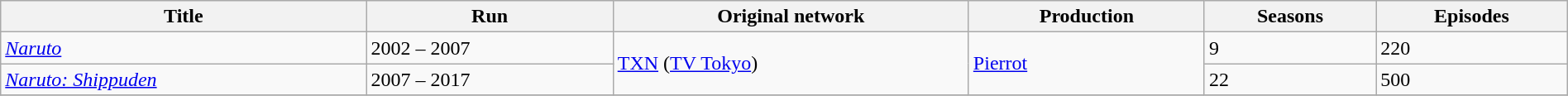<table class="wikitable" style="width:100%;" style="font-size: 100%;">
<tr style="text-align:center;">
<th>Title</th>
<th>Run</th>
<th>Original network</th>
<th>Production</th>
<th>Seasons</th>
<th>Episodes</th>
</tr>
<tr>
<td><em><a href='#'>Naruto</a></em></td>
<td>2002 – 2007</td>
<td rowspan=2><a href='#'>TXN</a> (<a href='#'>TV Tokyo</a>)</td>
<td rowspan=2><a href='#'>Pierrot</a></td>
<td>9</td>
<td>220</td>
</tr>
<tr>
<td><em><a href='#'>Naruto: Shippuden</a></em></td>
<td>2007 – 2017</td>
<td>22</td>
<td>500</td>
</tr>
<tr>
</tr>
</table>
